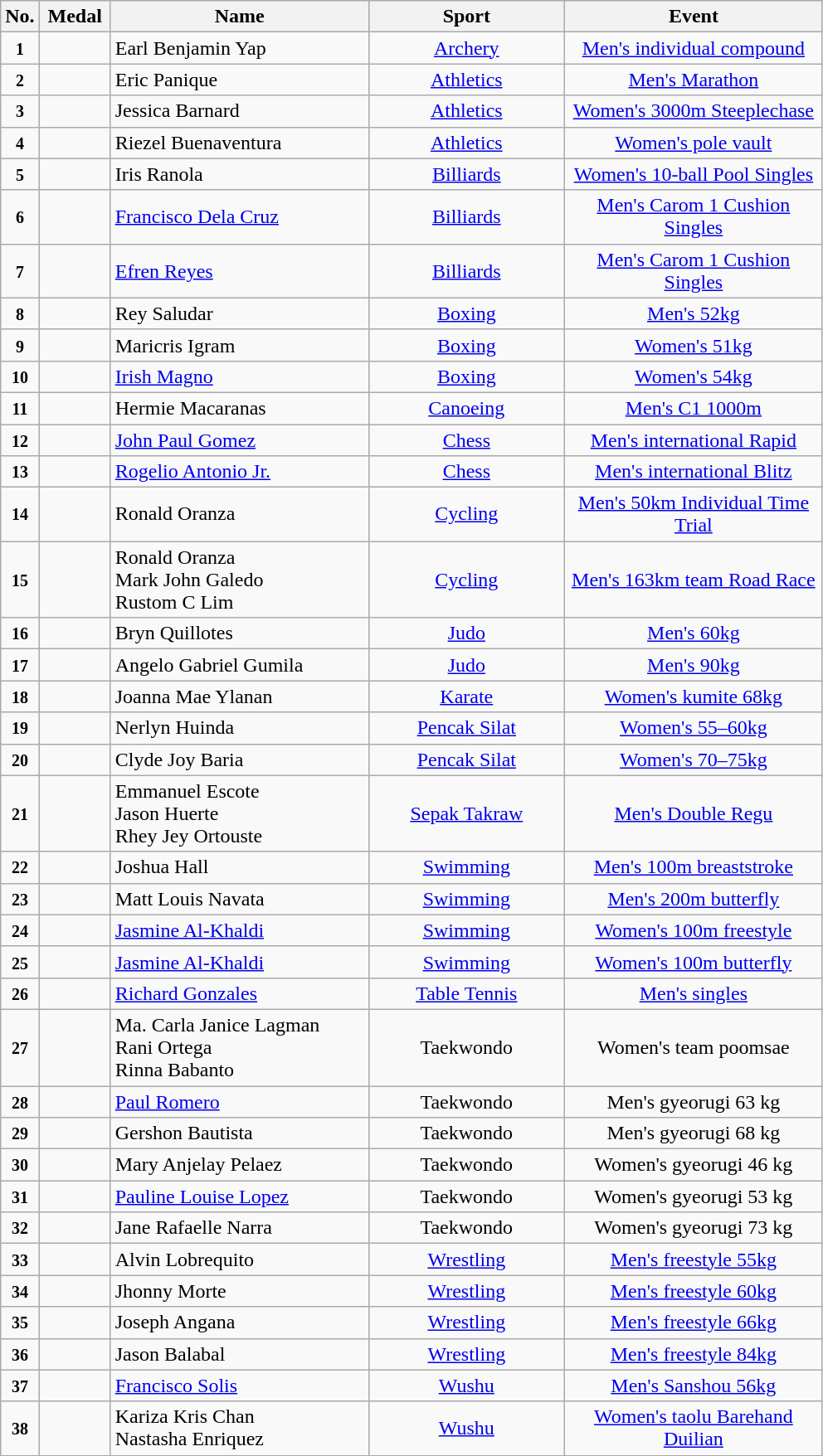<table class="wikitable sortable" style="font-size:100%; text-align:center;">
<tr>
<th width="10">No.</th>
<th width="50">Medal</th>
<th width="200">Name</th>
<th width="150">Sport</th>
<th width="200">Event</th>
</tr>
<tr>
<td><small><strong>1</strong></small></td>
<td></td>
<td align=left>Earl Benjamin Yap</td>
<td> <a href='#'>Archery</a></td>
<td><a href='#'>Men's individual compound</a></td>
</tr>
<tr>
<td><small><strong>2</strong></small></td>
<td></td>
<td align=left>Eric Panique</td>
<td> <a href='#'>Athletics</a></td>
<td><a href='#'>Men's Marathon</a></td>
</tr>
<tr>
<td><small><strong>3</strong></small></td>
<td></td>
<td align=left>Jessica Barnard</td>
<td> <a href='#'>Athletics</a></td>
<td><a href='#'>Women's 3000m Steeplechase</a></td>
</tr>
<tr>
<td><small><strong>4</strong></small></td>
<td></td>
<td align=left>Riezel Buenaventura</td>
<td> <a href='#'>Athletics</a></td>
<td><a href='#'>Women's pole vault</a></td>
</tr>
<tr>
<td><small><strong>5</strong></small></td>
<td></td>
<td align=left>Iris Ranola</td>
<td> <a href='#'>Billiards</a></td>
<td><a href='#'>Women's 10-ball Pool Singles</a></td>
</tr>
<tr>
<td><small><strong>6</strong></small></td>
<td></td>
<td align=left><a href='#'>Francisco Dela Cruz</a></td>
<td> <a href='#'>Billiards</a></td>
<td><a href='#'>Men's Carom 1 Cushion Singles</a></td>
</tr>
<tr>
<td><small><strong>7</strong></small></td>
<td></td>
<td align=left><a href='#'>Efren Reyes</a></td>
<td> <a href='#'>Billiards</a></td>
<td><a href='#'>Men's Carom 1 Cushion Singles</a></td>
</tr>
<tr>
<td><small><strong>8</strong></small></td>
<td></td>
<td align=left>Rey Saludar</td>
<td> <a href='#'>Boxing</a></td>
<td><a href='#'>Men's 52kg</a></td>
</tr>
<tr>
<td><small><strong>9</strong></small></td>
<td></td>
<td align=left>Maricris Igram</td>
<td> <a href='#'>Boxing</a></td>
<td><a href='#'>Women's 51kg</a></td>
</tr>
<tr>
<td><small><strong>10</strong></small></td>
<td></td>
<td align=left><a href='#'>Irish Magno</a></td>
<td> <a href='#'>Boxing</a></td>
<td><a href='#'>Women's 54kg</a></td>
</tr>
<tr>
<td><small><strong>11</strong></small></td>
<td></td>
<td align=left>Hermie Macaranas</td>
<td> <a href='#'>Canoeing</a></td>
<td><a href='#'>Men's C1 1000m</a></td>
</tr>
<tr>
<td><small><strong>12</strong></small></td>
<td></td>
<td align=left><a href='#'>John Paul Gomez</a></td>
<td> <a href='#'>Chess</a></td>
<td><a href='#'>Men's international Rapid</a></td>
</tr>
<tr>
<td><small><strong>13</strong></small></td>
<td></td>
<td align=left><a href='#'>Rogelio Antonio Jr.</a></td>
<td> <a href='#'>Chess</a></td>
<td><a href='#'>Men's international Blitz</a></td>
</tr>
<tr>
<td><small><strong>14</strong></small></td>
<td></td>
<td align=left>Ronald Oranza</td>
<td> <a href='#'>Cycling</a></td>
<td><a href='#'>Men's 50km Individual Time Trial</a></td>
</tr>
<tr>
<td><small><strong>15</strong></small></td>
<td></td>
<td align=left>Ronald Oranza<br>Mark John Galedo<br>Rustom C Lim</td>
<td> <a href='#'>Cycling</a></td>
<td><a href='#'>Men's 163km team Road Race</a></td>
</tr>
<tr>
<td><small><strong>16</strong></small></td>
<td></td>
<td align=left>Bryn Quillotes</td>
<td> <a href='#'>Judo</a></td>
<td><a href='#'>Men's 60kg</a></td>
</tr>
<tr>
<td><small><strong>17</strong></small></td>
<td></td>
<td align=left>Angelo Gabriel Gumila</td>
<td> <a href='#'>Judo</a></td>
<td><a href='#'>Men's 90kg</a></td>
</tr>
<tr>
<td><small><strong>18</strong></small></td>
<td></td>
<td align=left>Joanna Mae Ylanan</td>
<td> <a href='#'>Karate</a></td>
<td><a href='#'>Women's kumite 68kg</a></td>
</tr>
<tr>
<td><small><strong>19</strong></small></td>
<td></td>
<td align=left>Nerlyn Huinda</td>
<td> <a href='#'>Pencak Silat</a></td>
<td><a href='#'>Women's 55–60kg</a></td>
</tr>
<tr>
<td><small><strong>20</strong></small></td>
<td></td>
<td align=left>Clyde Joy Baria</td>
<td> <a href='#'>Pencak Silat</a></td>
<td><a href='#'>Women's 70–75kg</a></td>
</tr>
<tr>
<td><small><strong>21</strong></small></td>
<td></td>
<td align=left>Emmanuel Escote<br>Jason Huerte<br>Rhey Jey Ortouste</td>
<td> <a href='#'>Sepak Takraw</a></td>
<td><a href='#'>Men's Double Regu</a></td>
</tr>
<tr>
<td><small><strong>22</strong></small></td>
<td></td>
<td align=left>Joshua Hall</td>
<td> <a href='#'>Swimming</a></td>
<td><a href='#'>Men's 100m breaststroke</a></td>
</tr>
<tr>
<td><small><strong>23</strong></small></td>
<td></td>
<td align=left>Matt Louis Navata</td>
<td> <a href='#'>Swimming</a></td>
<td><a href='#'>Men's 200m butterfly</a></td>
</tr>
<tr>
<td><small><strong>24</strong></small></td>
<td></td>
<td align=left><a href='#'>Jasmine Al-Khaldi</a></td>
<td> <a href='#'>Swimming</a></td>
<td><a href='#'>Women's 100m freestyle</a></td>
</tr>
<tr>
<td><small><strong>25</strong></small></td>
<td></td>
<td align=left><a href='#'>Jasmine Al-Khaldi</a></td>
<td> <a href='#'>Swimming</a></td>
<td><a href='#'>Women's 100m butterfly</a></td>
</tr>
<tr>
<td><small><strong>26</strong></small></td>
<td></td>
<td align=left><a href='#'>Richard Gonzales</a></td>
<td> <a href='#'>Table Tennis</a></td>
<td><a href='#'>Men's singles</a></td>
</tr>
<tr>
<td><small><strong>27</strong></small></td>
<td></td>
<td align=left>Ma. Carla Janice Lagman<br>Rani Ortega<br>Rinna Babanto</td>
<td> Taekwondo</td>
<td>Women's team poomsae</td>
</tr>
<tr>
<td><small><strong>28</strong></small></td>
<td></td>
<td align=left><a href='#'>Paul Romero</a></td>
<td> Taekwondo</td>
<td>Men's gyeorugi 63 kg</td>
</tr>
<tr>
<td><small><strong>29</strong></small></td>
<td></td>
<td align=left>Gershon Bautista</td>
<td> Taekwondo</td>
<td>Men's gyeorugi 68 kg</td>
</tr>
<tr>
<td><small><strong>30</strong></small></td>
<td></td>
<td align=left>Mary Anjelay Pelaez</td>
<td> Taekwondo</td>
<td>Women's gyeorugi 46 kg</td>
</tr>
<tr>
<td><small><strong>31</strong></small></td>
<td></td>
<td align=left><a href='#'>Pauline Louise Lopez</a></td>
<td> Taekwondo</td>
<td>Women's gyeorugi 53 kg</td>
</tr>
<tr>
<td><small><strong>32</strong></small></td>
<td></td>
<td align=left>Jane Rafaelle Narra</td>
<td> Taekwondo</td>
<td>Women's gyeorugi 73 kg</td>
</tr>
<tr>
<td><small><strong>33</strong></small></td>
<td></td>
<td align=left>Alvin Lobrequito</td>
<td> <a href='#'>Wrestling</a></td>
<td><a href='#'>Men's freestyle 55kg</a></td>
</tr>
<tr>
<td><small><strong>34</strong></small></td>
<td></td>
<td align=left>Jhonny Morte</td>
<td> <a href='#'>Wrestling</a></td>
<td><a href='#'>Men's freestyle 60kg</a></td>
</tr>
<tr>
<td><small><strong>35</strong></small></td>
<td></td>
<td align=left>Joseph Angana</td>
<td> <a href='#'>Wrestling</a></td>
<td><a href='#'>Men's freestyle 66kg</a></td>
</tr>
<tr>
<td><small><strong>36</strong></small></td>
<td></td>
<td align=left>Jason Balabal</td>
<td> <a href='#'>Wrestling</a></td>
<td><a href='#'>Men's freestyle 84kg</a></td>
</tr>
<tr>
<td><small><strong>37</strong></small></td>
<td></td>
<td align=left><a href='#'>Francisco Solis</a></td>
<td> <a href='#'>Wushu</a></td>
<td><a href='#'>Men's Sanshou 56kg</a></td>
</tr>
<tr>
<td><small><strong>38</strong></small></td>
<td></td>
<td align=left>Kariza Kris Chan<br>Nastasha Enriquez</td>
<td> <a href='#'>Wushu</a></td>
<td><a href='#'>Women's taolu Barehand Duilian</a></td>
</tr>
</table>
